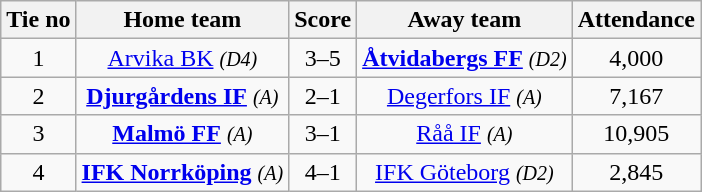<table class="wikitable" style="text-align:center">
<tr>
<th style= width="40px">Tie no</th>
<th style= width="150px">Home team</th>
<th style= width="60px">Score</th>
<th style= width="150px">Away team</th>
<th style= width="30px">Attendance</th>
</tr>
<tr>
<td>1</td>
<td><a href='#'>Arvika BK</a> <em><small>(D4)</small></em></td>
<td>3–5</td>
<td><strong><a href='#'>Åtvidabergs FF</a></strong> <em><small>(D2)</small></em></td>
<td>4,000</td>
</tr>
<tr>
<td>2</td>
<td><strong><a href='#'>Djurgårdens IF</a></strong> <em><small>(A)</small></em></td>
<td>2–1</td>
<td><a href='#'>Degerfors IF</a> <em><small>(A)</small></em></td>
<td>7,167</td>
</tr>
<tr>
<td>3</td>
<td><strong><a href='#'>Malmö FF</a></strong> <em><small>(A)</small></em></td>
<td>3–1</td>
<td><a href='#'>Råå IF</a> <em><small>(A)</small></em></td>
<td>10,905</td>
</tr>
<tr>
<td>4</td>
<td><strong><a href='#'>IFK Norrköping</a></strong> <em><small>(A)</small></em></td>
<td>4–1</td>
<td><a href='#'>IFK Göteborg</a> <em><small>(D2)</small></em></td>
<td>2,845</td>
</tr>
</table>
